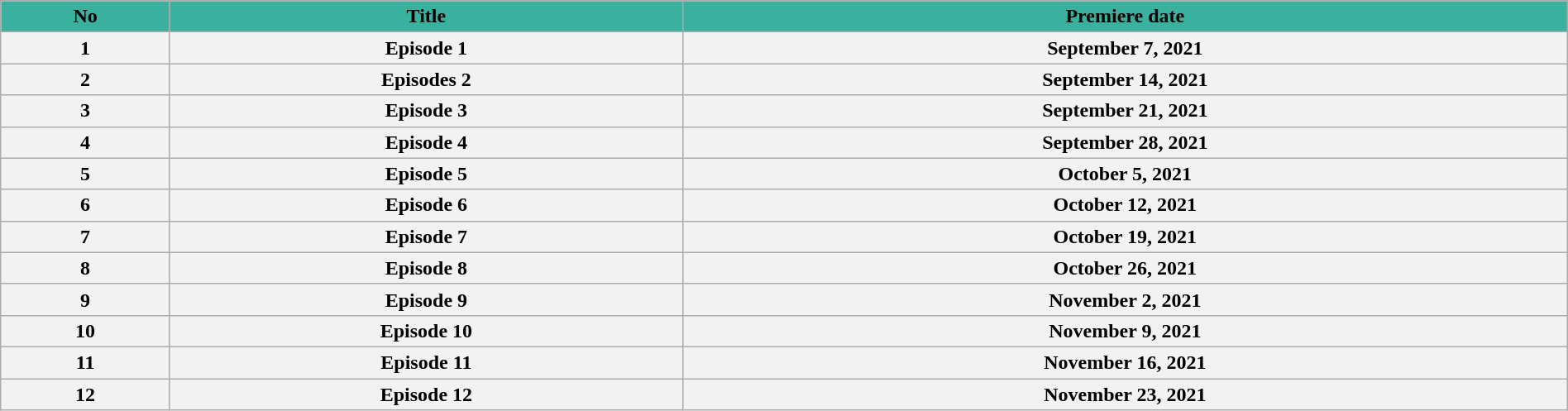<table class="wikitable" style="width:100%; margin:auto">
<tr>
<th style="background: #3AB09E; color: #000;">No</th>
<th style="background: #3AB09E; color: #000;">Title</th>
<th style="background: #3AB09E; color: #000;">Premiere date</th>
</tr>
<tr>
<th>1</th>
<th>Episode 1</th>
<th>September 7, 2021</th>
</tr>
<tr>
<th>2</th>
<th>Episodes 2</th>
<th>September 14, 2021</th>
</tr>
<tr>
<th>3</th>
<th>Episode 3</th>
<th>September 21, 2021</th>
</tr>
<tr>
<th>4</th>
<th>Episode 4</th>
<th>September 28, 2021</th>
</tr>
<tr>
<th>5</th>
<th>Episode 5</th>
<th>October 5, 2021</th>
</tr>
<tr>
<th>6</th>
<th>Episode 6</th>
<th>October 12, 2021</th>
</tr>
<tr>
<th>7</th>
<th>Episode 7</th>
<th>October 19, 2021</th>
</tr>
<tr>
<th>8</th>
<th>Episode 8</th>
<th>October 26, 2021</th>
</tr>
<tr>
<th>9</th>
<th>Episode 9</th>
<th>November 2, 2021</th>
</tr>
<tr>
<th>10</th>
<th>Episode 10</th>
<th>November 9, 2021</th>
</tr>
<tr>
<th>11</th>
<th>Episode 11</th>
<th>November 16, 2021</th>
</tr>
<tr>
<th>12</th>
<th>Episode 12</th>
<th>November 23, 2021</th>
</tr>
</table>
